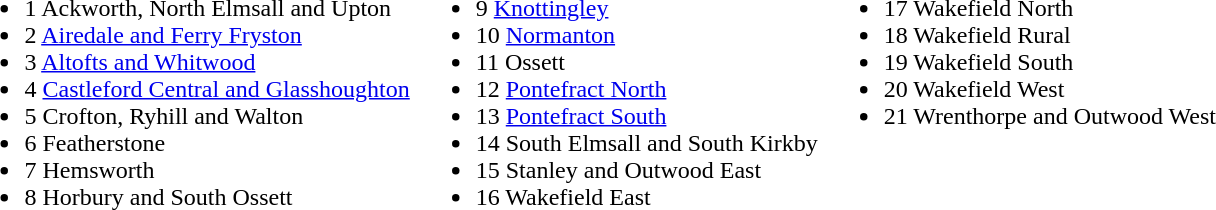<table>
<tr>
<td valign="top"><br><ul><li>1 Ackworth, North Elmsall and Upton</li><li>2 <a href='#'>Airedale and Ferry Fryston</a></li><li>3 <a href='#'>Altofts and Whitwood</a></li><li>4 <a href='#'>Castleford Central and Glasshoughton</a></li><li>5 Crofton, Ryhill and Walton</li><li>6 Featherstone</li><li>7 Hemsworth</li><li>8 Horbury and South Ossett</li></ul></td>
<td valign="top"><br><ul><li>9 <a href='#'>Knottingley</a></li><li>10 <a href='#'>Normanton</a></li><li>11 Ossett</li><li>12 <a href='#'>Pontefract North</a></li><li>13 <a href='#'>Pontefract South</a></li><li>14 South Elmsall and South Kirkby</li><li>15 Stanley and Outwood East</li><li>16 Wakefield East</li></ul></td>
<td valign="top"><br><ul><li>17 Wakefield North</li><li>18 Wakefield Rural</li><li>19 Wakefield South</li><li>20 Wakefield West</li><li>21 Wrenthorpe and Outwood West</li></ul></td>
</tr>
</table>
